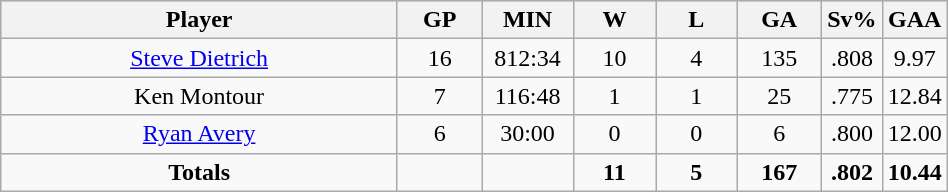<table class="wikitable sortable" width="50%">
<tr align="center"  bgcolor="#dddddd">
<th width="50%">Player</th>
<th width="10%">GP</th>
<th width="10%">MIN</th>
<th width="10%">W</th>
<th width="10%">L</th>
<th width="10%">GA</th>
<th width="10%">Sv%</th>
<th width="10%">GAA</th>
</tr>
<tr align=center>
<td><a href='#'>Steve Dietrich</a></td>
<td>16</td>
<td>812:34</td>
<td>10</td>
<td>4</td>
<td>135</td>
<td>.808</td>
<td>9.97</td>
</tr>
<tr align=center>
<td>Ken Montour</td>
<td>7</td>
<td>116:48</td>
<td>1</td>
<td>1</td>
<td>25</td>
<td>.775</td>
<td>12.84</td>
</tr>
<tr align=center>
<td><a href='#'>Ryan Avery</a></td>
<td>6</td>
<td>30:00</td>
<td>0</td>
<td>0</td>
<td>6</td>
<td>.800</td>
<td>12.00</td>
</tr>
<tr align=center>
<td><strong>Totals</strong></td>
<td></td>
<td></td>
<td><strong>11</strong></td>
<td><strong>5</strong></td>
<td><strong> 167</strong></td>
<td><strong> .802</strong></td>
<td><strong> 10.44</strong></td>
</tr>
</table>
